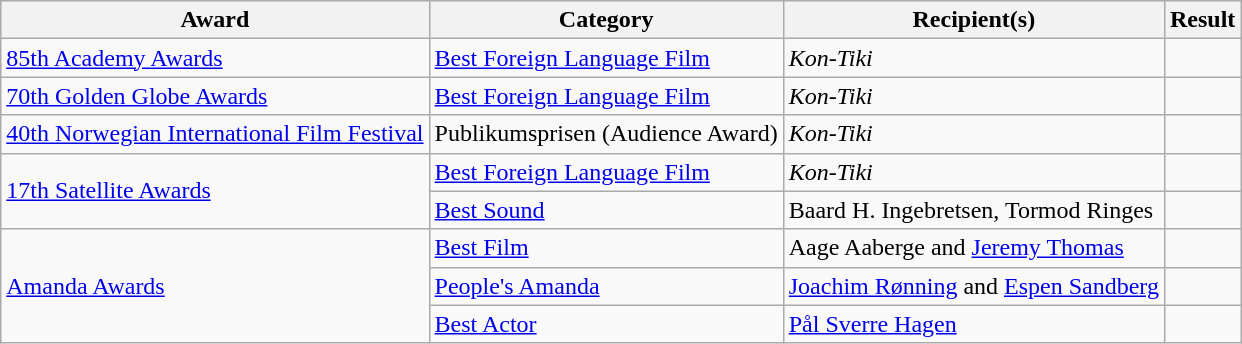<table class="wikitable">
<tr>
<th>Award</th>
<th>Category</th>
<th>Recipient(s)</th>
<th>Result</th>
</tr>
<tr>
<td><a href='#'>85th Academy Awards</a></td>
<td><a href='#'>Best Foreign Language Film</a></td>
<td><em>Kon-Tiki</em></td>
<td></td>
</tr>
<tr>
<td><a href='#'>70th Golden Globe Awards</a></td>
<td><a href='#'>Best Foreign Language Film</a></td>
<td><em>Kon-Tiki</em></td>
<td></td>
</tr>
<tr>
<td><a href='#'>40th Norwegian International Film Festival</a></td>
<td>Publikumsprisen (Audience Award)</td>
<td><em>Kon-Tiki</em></td>
<td></td>
</tr>
<tr>
<td rowspan="2"><a href='#'>17th Satellite Awards</a></td>
<td><a href='#'>Best Foreign Language Film</a></td>
<td><em>Kon-Tiki</em></td>
<td></td>
</tr>
<tr>
<td><a href='#'>Best Sound</a></td>
<td>Baard H. Ingebretsen, Tormod Ringes</td>
<td></td>
</tr>
<tr>
<td rowspan="3"><a href='#'>Amanda Awards</a></td>
<td><a href='#'>Best Film</a></td>
<td>Aage Aaberge and <a href='#'>Jeremy Thomas</a></td>
<td></td>
</tr>
<tr>
<td><a href='#'>People's Amanda</a></td>
<td><a href='#'>Joachim Rønning</a> and <a href='#'>Espen Sandberg</a></td>
<td></td>
</tr>
<tr>
<td><a href='#'>Best Actor</a></td>
<td><a href='#'>Pål Sverre Hagen</a></td>
<td></td>
</tr>
</table>
